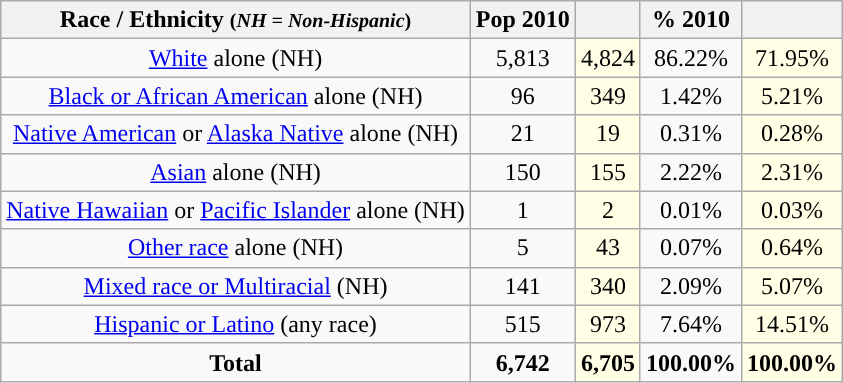<table class="wikitable" style="text-align:center;">
<tr>
<th>Race / Ethnicity <small>(<em>NH = Non-Hispanic</em>)</small></th>
<th>Pop 2010</th>
<th></th>
<th>% 2010</th>
<th></th>
</tr>
<tr>
<td><a href='#'>White</a> alone (NH)</td>
<td>5,813</td>
<td style='background: #ffffe6;'>4,824</td>
<td>86.22%</td>
<td style='background: #ffffe6;'>71.95%</td>
</tr>
<tr>
<td><a href='#'>Black or African American</a> alone (NH)</td>
<td>96</td>
<td style='background: #ffffe6;'>349</td>
<td>1.42%</td>
<td style='background: #ffffe6;'>5.21%</td>
</tr>
<tr>
<td><a href='#'>Native American</a> or <a href='#'>Alaska Native</a> alone (NH)</td>
<td>21</td>
<td style='background: #ffffe6;'>19</td>
<td>0.31%</td>
<td style='background: #ffffe6;'>0.28%</td>
</tr>
<tr>
<td><a href='#'>Asian</a> alone (NH)</td>
<td>150</td>
<td style='background: #ffffe6;'>155</td>
<td>2.22%</td>
<td style='background: #ffffe6;'>2.31%</td>
</tr>
<tr>
<td><a href='#'>Native Hawaiian</a> or <a href='#'>Pacific Islander</a> alone (NH)</td>
<td>1</td>
<td style='background: #ffffe6;'>2</td>
<td>0.01%</td>
<td style='background: #ffffe6;'>0.03%</td>
</tr>
<tr>
<td><a href='#'>Other race</a> alone (NH)</td>
<td>5</td>
<td style='background: #ffffe6;'>43</td>
<td>0.07%</td>
<td style='background: #ffffe6;'>0.64%</td>
</tr>
<tr>
<td><a href='#'>Mixed race or Multiracial</a> (NH)</td>
<td>141</td>
<td style='background: #ffffe6;'>340</td>
<td>2.09%</td>
<td style='background: #ffffe6;'>5.07%</td>
</tr>
<tr>
<td><a href='#'>Hispanic or Latino</a> (any race)</td>
<td>515</td>
<td style='background: #ffffe6;'>973</td>
<td>7.64%</td>
<td style='background: #ffffe6;'>14.51%</td>
</tr>
<tr>
<td><strong>Total</strong></td>
<td><strong>6,742</strong></td>
<td style='background: #ffffe6;'><strong>6,705</strong></td>
<td><strong>100.00%</strong></td>
<td style='background: #ffffe6;'><strong>100.00%</strong></td>
</tr>
</table>
